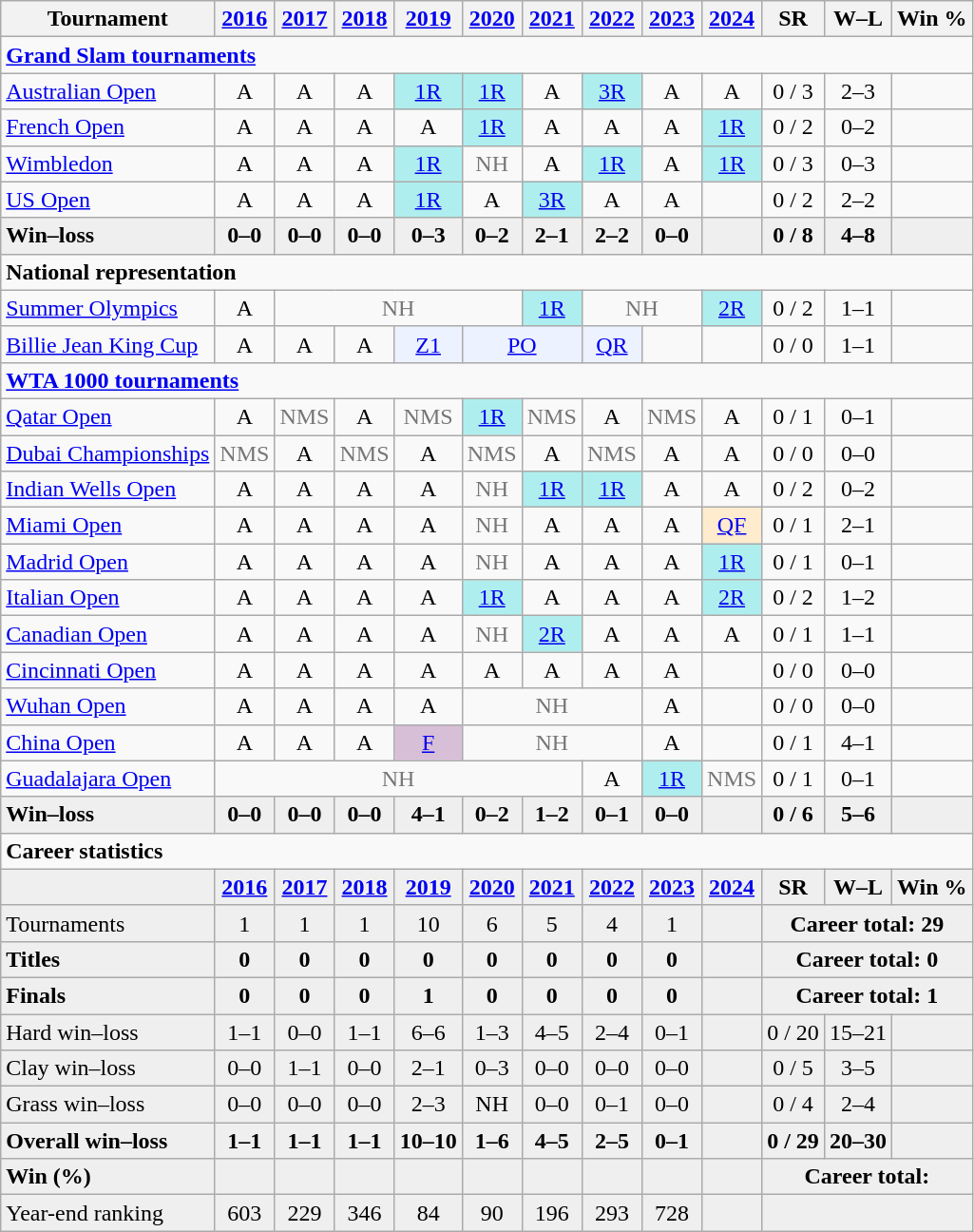<table class=wikitable style=text-align:center>
<tr>
<th>Tournament</th>
<th><a href='#'>2016</a></th>
<th><a href='#'>2017</a></th>
<th><a href='#'>2018</a></th>
<th><a href='#'>2019</a></th>
<th><a href='#'>2020</a></th>
<th><a href='#'>2021</a></th>
<th><a href='#'>2022</a></th>
<th><a href='#'>2023</a></th>
<th><a href='#'>2024</a></th>
<th>SR</th>
<th>W–L</th>
<th>Win %</th>
</tr>
<tr>
<td colspan="13" align="left"><strong><a href='#'>Grand Slam tournaments</a></strong></td>
</tr>
<tr>
<td align=left><a href='#'>Australian Open</a></td>
<td>A</td>
<td>A</td>
<td>A</td>
<td bgcolor=afeeee><a href='#'>1R</a></td>
<td bgcolor=afeeee><a href='#'>1R</a></td>
<td>A</td>
<td bgcolor=afeeee><a href='#'>3R</a></td>
<td>A</td>
<td>A</td>
<td>0 / 3</td>
<td>2–3</td>
<td></td>
</tr>
<tr>
<td align=left><a href='#'>French Open</a></td>
<td>A</td>
<td>A</td>
<td>A</td>
<td>A</td>
<td bgcolor=afeeee><a href='#'>1R</a></td>
<td>A</td>
<td>A</td>
<td>A</td>
<td bgcolor=afeeee><a href='#'>1R</a></td>
<td>0 / 2</td>
<td>0–2</td>
<td></td>
</tr>
<tr>
<td align=left><a href='#'>Wimbledon</a></td>
<td>A</td>
<td>A</td>
<td>A</td>
<td bgcolor=afeeee><a href='#'>1R</a></td>
<td style=color:#767676>NH</td>
<td>A</td>
<td bgcolor=afeeee><a href='#'>1R</a></td>
<td>A</td>
<td bgcolor=afeeee><a href='#'>1R</a></td>
<td>0 / 3</td>
<td>0–3</td>
<td></td>
</tr>
<tr>
<td align=left><a href='#'>US Open</a></td>
<td>A</td>
<td>A</td>
<td>A</td>
<td bgcolor=afeeee><a href='#'>1R</a></td>
<td>A</td>
<td bgcolor=afeeee><a href='#'>3R</a></td>
<td>A</td>
<td>A</td>
<td></td>
<td>0 / 2</td>
<td>2–2</td>
<td></td>
</tr>
<tr style=font-weight:bold;background:#efefef>
<td style=text-align:left>Win–loss</td>
<td>0–0</td>
<td>0–0</td>
<td>0–0</td>
<td>0–3</td>
<td>0–2</td>
<td>2–1</td>
<td>2–2</td>
<td>0–0</td>
<td></td>
<td>0 / 8</td>
<td>4–8</td>
<td></td>
</tr>
<tr>
<td colspan="13" align="left"><strong>National representation</strong></td>
</tr>
<tr>
<td align=left><a href='#'>Summer Olympics</a></td>
<td>A</td>
<td colspan="4" style=color:#767676>NH</td>
<td bgcolor=afeeee><a href='#'>1R</a></td>
<td colspan="2" style=color:#767676>NH</td>
<td bgcolor=afeeee><a href='#'>2R</a></td>
<td>0 / 2</td>
<td>1–1</td>
<td></td>
</tr>
<tr>
<td align=left><a href='#'>Billie Jean King Cup</a></td>
<td>A</td>
<td>A</td>
<td>A</td>
<td bgcolor=ecf2ff><a href='#'>Z1</a></td>
<td colspan="2" bgcolor=ecf2ff><a href='#'>PO</a></td>
<td bgcolor=ecf2ff><a href='#'>QR</a></td>
<td></td>
<td></td>
<td>0 / 0</td>
<td>1–1</td>
<td></td>
</tr>
<tr>
<td colspan="13" style="text-align:left"><strong><a href='#'>WTA 1000 tournaments</a></strong></td>
</tr>
<tr>
<td align=left><a href='#'>Qatar Open</a></td>
<td>A</td>
<td style="color:#767676">NMS</td>
<td>A</td>
<td style="color:#767676">NMS</td>
<td bgcolor=afeeee><a href='#'>1R</a></td>
<td style="color:#767676">NMS</td>
<td>A</td>
<td style="color:#767676">NMS</td>
<td>A</td>
<td>0 / 1</td>
<td>0–1</td>
<td></td>
</tr>
<tr>
<td align=left><a href='#'>Dubai Championships</a></td>
<td style="color:#767676">NMS</td>
<td>A</td>
<td style="color:#767676">NMS</td>
<td>A</td>
<td style="color:#767676">NMS</td>
<td>A</td>
<td style="color:#767676">NMS</td>
<td>A</td>
<td>A</td>
<td>0 / 0</td>
<td>0–0</td>
<td></td>
</tr>
<tr>
<td align="left"><a href='#'>Indian Wells Open</a></td>
<td>A</td>
<td>A</td>
<td>A</td>
<td>A</td>
<td style="color:#767676">NH</td>
<td bgcolor="afeeee"><a href='#'>1R</a></td>
<td bgcolor="afeeee"><a href='#'>1R</a></td>
<td>A</td>
<td>A</td>
<td>0 / 2</td>
<td>0–2</td>
<td></td>
</tr>
<tr>
<td align="left"><a href='#'>Miami Open</a></td>
<td>A</td>
<td>A</td>
<td>A</td>
<td>A</td>
<td style="color:#767676">NH</td>
<td>A</td>
<td>A</td>
<td>A</td>
<td bgcolor="ffebcd"><a href='#'>QF</a></td>
<td>0 / 1</td>
<td>2–1</td>
<td></td>
</tr>
<tr>
<td align="left"><a href='#'>Madrid Open</a></td>
<td>A</td>
<td>A</td>
<td>A</td>
<td>A</td>
<td style="color:#767676">NH</td>
<td>A</td>
<td>A</td>
<td>A</td>
<td bgcolor="afeeee"><a href='#'>1R</a></td>
<td>0 / 1</td>
<td>0–1</td>
<td></td>
</tr>
<tr>
<td align="left"><a href='#'>Italian Open</a></td>
<td>A</td>
<td>A</td>
<td>A</td>
<td>A</td>
<td bgcolor="afeeee"><a href='#'>1R</a></td>
<td>A</td>
<td>A</td>
<td>A</td>
<td bgcolor="afeeee"><a href='#'>2R</a></td>
<td>0 / 2</td>
<td>1–2</td>
<td></td>
</tr>
<tr>
<td align="left"><a href='#'>Canadian Open</a></td>
<td>A</td>
<td>A</td>
<td>A</td>
<td>A</td>
<td style="color:#767676">NH</td>
<td bgcolor="afeeee"><a href='#'>2R</a></td>
<td>A</td>
<td>A</td>
<td>A</td>
<td>0 / 1</td>
<td>1–1</td>
<td></td>
</tr>
<tr>
<td align="left"><a href='#'>Cincinnati Open</a></td>
<td>A</td>
<td>A</td>
<td>A</td>
<td>A</td>
<td>A</td>
<td>A</td>
<td>A</td>
<td>A</td>
<td></td>
<td>0 / 0</td>
<td>0–0</td>
<td></td>
</tr>
<tr>
<td align="left"><a href='#'>Wuhan Open</a></td>
<td>A</td>
<td>A</td>
<td>A</td>
<td>A</td>
<td colspan="3" style="color:#767676">NH</td>
<td>A</td>
<td></td>
<td>0 / 0</td>
<td>0–0</td>
<td></td>
</tr>
<tr>
<td align="left"><a href='#'>China Open</a></td>
<td>A</td>
<td>A</td>
<td>A</td>
<td bgcolor="thistle"><a href='#'>F</a></td>
<td colspan="3" style="color:#767676">NH</td>
<td>A</td>
<td></td>
<td>0 / 1</td>
<td>4–1</td>
<td></td>
</tr>
<tr>
<td align="left"><a href='#'>Guadalajara Open</a></td>
<td colspan="6" style="color:#767676">NH</td>
<td>A</td>
<td bgcolor="afeeee"><a href='#'>1R</a></td>
<td style="color:#767676">NMS</td>
<td>0 / 1</td>
<td>0–1</td>
<td></td>
</tr>
<tr style="font-weight:bold;background:#efefef">
<td align="left">Win–loss</td>
<td>0–0</td>
<td>0–0</td>
<td>0–0</td>
<td>4–1</td>
<td>0–2</td>
<td>1–2</td>
<td>0–1</td>
<td>0–0</td>
<td></td>
<td>0 / 6</td>
<td>5–6</td>
<td></td>
</tr>
<tr>
<td colspan="13" align="left"><strong>Career statistics</strong></td>
</tr>
<tr style="font-weight:bold;background:#efefef">
<td></td>
<td><a href='#'>2016</a></td>
<td><a href='#'>2017</a></td>
<td><a href='#'>2018</a></td>
<td><a href='#'>2019</a></td>
<td><a href='#'>2020</a></td>
<td><a href='#'>2021</a></td>
<td><a href='#'>2022</a></td>
<td><a href='#'>2023</a></td>
<td><a href='#'>2024</a></td>
<td>SR</td>
<td>W–L</td>
<td>Win %</td>
</tr>
<tr bgcolor="efefef">
<td style="text-align:left">Tournaments</td>
<td>1</td>
<td>1</td>
<td>1</td>
<td>10</td>
<td>6</td>
<td>5</td>
<td>4</td>
<td>1</td>
<td></td>
<td colspan="3"><strong>Career total: 29</strong></td>
</tr>
<tr style="font-weight:bold;background:#efefef">
<td style="text-align:left">Titles</td>
<td>0</td>
<td>0</td>
<td>0</td>
<td>0</td>
<td>0</td>
<td>0</td>
<td>0</td>
<td>0</td>
<td></td>
<td colspan="3">Career total: 0</td>
</tr>
<tr style="font-weight:bold;background:#efefef">
<td style="text-align:left">Finals</td>
<td>0</td>
<td>0</td>
<td>0</td>
<td>1</td>
<td>0</td>
<td>0</td>
<td>0</td>
<td>0</td>
<td></td>
<td colspan="3">Career total: 1</td>
</tr>
<tr bgcolor="efefef">
<td align="left">Hard win–loss</td>
<td>1–1</td>
<td>0–0</td>
<td>1–1</td>
<td>6–6</td>
<td>1–3</td>
<td>4–5</td>
<td>2–4</td>
<td>0–1</td>
<td></td>
<td>0 / 20</td>
<td>15–21</td>
<td></td>
</tr>
<tr bgcolor="efefef">
<td align="left">Clay win–loss</td>
<td>0–0</td>
<td>1–1</td>
<td>0–0</td>
<td>2–1</td>
<td>0–3</td>
<td>0–0</td>
<td>0–0</td>
<td>0–0</td>
<td></td>
<td>0 / 5</td>
<td>3–5</td>
<td></td>
</tr>
<tr bgcolor="efefef">
<td align="left">Grass win–loss</td>
<td>0–0</td>
<td>0–0</td>
<td>0–0</td>
<td>2–3</td>
<td>NH</td>
<td>0–0</td>
<td>0–1</td>
<td>0–0</td>
<td></td>
<td>0 / 4</td>
<td>2–4</td>
<td></td>
</tr>
<tr style="font-weight:bold;background:#efefef">
<td style="text-align:left">Overall win–loss</td>
<td>1–1</td>
<td>1–1</td>
<td>1–1</td>
<td>10–10</td>
<td>1–6</td>
<td>4–5</td>
<td>2–5</td>
<td>0–1</td>
<td></td>
<td>0 / 29</td>
<td>20–30</td>
<td></td>
</tr>
<tr style="font-weight:bold;background:#efefef">
<td style="text-align:left">Win (%)</td>
<td></td>
<td></td>
<td></td>
<td></td>
<td></td>
<td></td>
<td></td>
<td></td>
<td></td>
<td colspan="3">Career total: </td>
</tr>
<tr style="background:#efefef">
<td style="text-align:left">Year-end ranking</td>
<td>603</td>
<td>229</td>
<td>346</td>
<td>84</td>
<td>90</td>
<td>196</td>
<td>293</td>
<td>728</td>
<td></td>
<td colspan="3"></td>
</tr>
</table>
